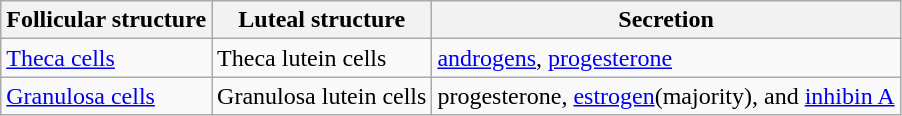<table class="wikitable">
<tr>
<th>Follicular structure</th>
<th>Luteal structure</th>
<th>Secretion</th>
</tr>
<tr>
<td><a href='#'>Theca cells</a></td>
<td>Theca lutein cells</td>
<td><a href='#'>androgens</a>, <a href='#'>progesterone</a></td>
</tr>
<tr>
<td><a href='#'>Granulosa cells</a></td>
<td>Granulosa lutein cells</td>
<td>progesterone, <a href='#'>estrogen</a>(majority), and <a href='#'>inhibin A</a></td>
</tr>
</table>
